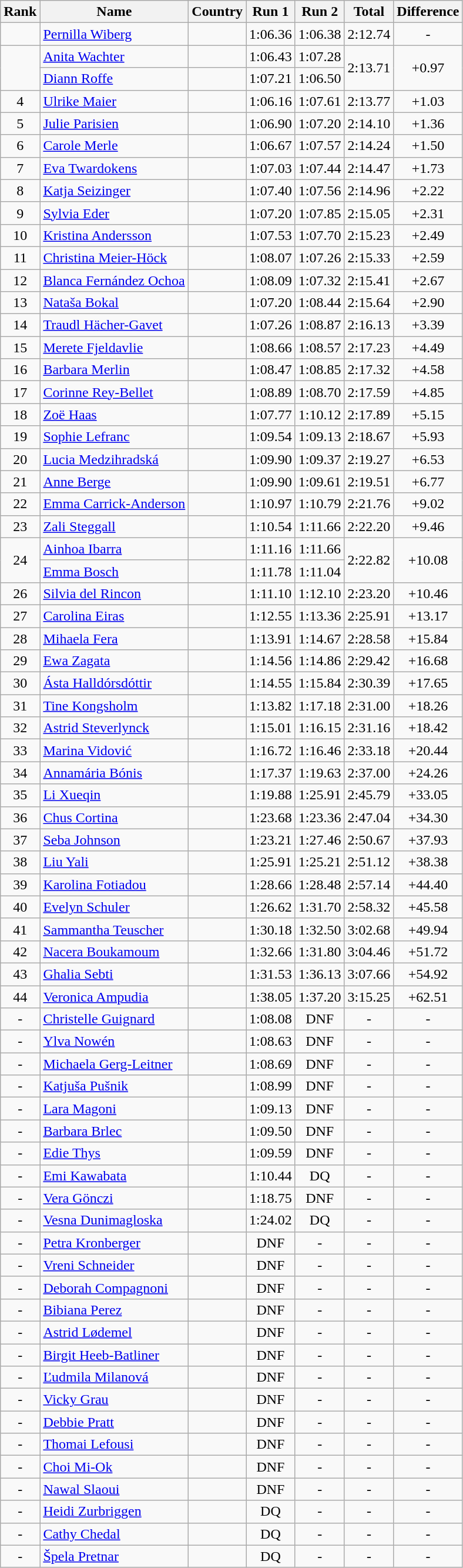<table class="wikitable sortable" style="text-align:center">
<tr>
<th>Rank</th>
<th>Name</th>
<th>Country</th>
<th>Run 1</th>
<th>Run 2</th>
<th>Total</th>
<th>Difference</th>
</tr>
<tr>
<td></td>
<td align=left><a href='#'>Pernilla Wiberg</a></td>
<td align=left></td>
<td>1:06.36</td>
<td>1:06.38</td>
<td>2:12.74</td>
<td>-</td>
</tr>
<tr>
<td rowspan=2></td>
<td align=left><a href='#'>Anita Wachter</a></td>
<td align=left></td>
<td>1:06.43</td>
<td>1:07.28</td>
<td rowspan=2>2:13.71</td>
<td rowspan=2>+0.97</td>
</tr>
<tr>
<td align=left><a href='#'>Diann Roffe</a></td>
<td align=left></td>
<td>1:07.21</td>
<td>1:06.50</td>
</tr>
<tr>
<td>4</td>
<td align=left><a href='#'>Ulrike Maier</a></td>
<td align=left></td>
<td>1:06.16</td>
<td>1:07.61</td>
<td>2:13.77</td>
<td>+1.03</td>
</tr>
<tr>
<td>5</td>
<td align=left><a href='#'>Julie Parisien</a></td>
<td align=left></td>
<td>1:06.90</td>
<td>1:07.20</td>
<td>2:14.10</td>
<td>+1.36</td>
</tr>
<tr>
<td>6</td>
<td align=left><a href='#'>Carole Merle</a></td>
<td align=left></td>
<td>1:06.67</td>
<td>1:07.57</td>
<td>2:14.24</td>
<td>+1.50</td>
</tr>
<tr>
<td>7</td>
<td align=left><a href='#'>Eva Twardokens</a></td>
<td align=left></td>
<td>1:07.03</td>
<td>1:07.44</td>
<td>2:14.47</td>
<td>+1.73</td>
</tr>
<tr>
<td>8</td>
<td align=left><a href='#'>Katja Seizinger</a></td>
<td align=left></td>
<td>1:07.40</td>
<td>1:07.56</td>
<td>2:14.96</td>
<td>+2.22</td>
</tr>
<tr>
<td>9</td>
<td align=left><a href='#'>Sylvia Eder</a></td>
<td align=left></td>
<td>1:07.20</td>
<td>1:07.85</td>
<td>2:15.05</td>
<td>+2.31</td>
</tr>
<tr>
<td>10</td>
<td align=left><a href='#'>Kristina Andersson</a></td>
<td align=left></td>
<td>1:07.53</td>
<td>1:07.70</td>
<td>2:15.23</td>
<td>+2.49</td>
</tr>
<tr>
<td>11</td>
<td align=left><a href='#'>Christina Meier-Höck</a></td>
<td align=left></td>
<td>1:08.07</td>
<td>1:07.26</td>
<td>2:15.33</td>
<td>+2.59</td>
</tr>
<tr>
<td>12</td>
<td align=left><a href='#'>Blanca Fernández Ochoa</a></td>
<td align=left></td>
<td>1:08.09</td>
<td>1:07.32</td>
<td>2:15.41</td>
<td>+2.67</td>
</tr>
<tr>
<td>13</td>
<td align=left><a href='#'>Nataša Bokal</a></td>
<td align=left></td>
<td>1:07.20</td>
<td>1:08.44</td>
<td>2:15.64</td>
<td>+2.90</td>
</tr>
<tr>
<td>14</td>
<td align=left><a href='#'>Traudl Hächer-Gavet</a></td>
<td align=left></td>
<td>1:07.26</td>
<td>1:08.87</td>
<td>2:16.13</td>
<td>+3.39</td>
</tr>
<tr>
<td>15</td>
<td align=left><a href='#'>Merete Fjeldavlie</a></td>
<td align=left></td>
<td>1:08.66</td>
<td>1:08.57</td>
<td>2:17.23</td>
<td>+4.49</td>
</tr>
<tr>
<td>16</td>
<td align=left><a href='#'>Barbara Merlin</a></td>
<td align=left></td>
<td>1:08.47</td>
<td>1:08.85</td>
<td>2:17.32</td>
<td>+4.58</td>
</tr>
<tr>
<td>17</td>
<td align=left><a href='#'>Corinne Rey-Bellet</a></td>
<td align=left></td>
<td>1:08.89</td>
<td>1:08.70</td>
<td>2:17.59</td>
<td>+4.85</td>
</tr>
<tr>
<td>18</td>
<td align=left><a href='#'>Zoë Haas</a></td>
<td align=left></td>
<td>1:07.77</td>
<td>1:10.12</td>
<td>2:17.89</td>
<td>+5.15</td>
</tr>
<tr>
<td>19</td>
<td align=left><a href='#'>Sophie Lefranc</a></td>
<td align=left></td>
<td>1:09.54</td>
<td>1:09.13</td>
<td>2:18.67</td>
<td>+5.93</td>
</tr>
<tr>
<td>20</td>
<td align=left><a href='#'>Lucia Medzihradská</a></td>
<td align=left></td>
<td>1:09.90</td>
<td>1:09.37</td>
<td>2:19.27</td>
<td>+6.53</td>
</tr>
<tr>
<td>21</td>
<td align=left><a href='#'>Anne Berge</a></td>
<td align=left></td>
<td>1:09.90</td>
<td>1:09.61</td>
<td>2:19.51</td>
<td>+6.77</td>
</tr>
<tr>
<td>22</td>
<td align=left><a href='#'>Emma Carrick-Anderson</a></td>
<td align=left></td>
<td>1:10.97</td>
<td>1:10.79</td>
<td>2:21.76</td>
<td>+9.02</td>
</tr>
<tr>
<td>23</td>
<td align=left><a href='#'>Zali Steggall</a></td>
<td align=left></td>
<td>1:10.54</td>
<td>1:11.66</td>
<td>2:22.20</td>
<td>+9.46</td>
</tr>
<tr>
<td rowspan=2>24</td>
<td align=left><a href='#'>Ainhoa Ibarra</a></td>
<td align=left></td>
<td>1:11.16</td>
<td>1:11.66</td>
<td rowspan=2>2:22.82</td>
<td rowspan=2>+10.08</td>
</tr>
<tr>
<td align=left><a href='#'>Emma Bosch</a></td>
<td align=left></td>
<td>1:11.78</td>
<td>1:11.04</td>
</tr>
<tr>
<td>26</td>
<td align=left><a href='#'>Silvia del Rincon</a></td>
<td align=left></td>
<td>1:11.10</td>
<td>1:12.10</td>
<td>2:23.20</td>
<td>+10.46</td>
</tr>
<tr>
<td>27</td>
<td align=left><a href='#'>Carolina Eiras</a></td>
<td align=left></td>
<td>1:12.55</td>
<td>1:13.36</td>
<td>2:25.91</td>
<td>+13.17</td>
</tr>
<tr>
<td>28</td>
<td align=left><a href='#'>Mihaela Fera</a></td>
<td align=left></td>
<td>1:13.91</td>
<td>1:14.67</td>
<td>2:28.58</td>
<td>+15.84</td>
</tr>
<tr>
<td>29</td>
<td align=left><a href='#'>Ewa Zagata</a></td>
<td align=left></td>
<td>1:14.56</td>
<td>1:14.86</td>
<td>2:29.42</td>
<td>+16.68</td>
</tr>
<tr>
<td>30</td>
<td align=left><a href='#'>Ásta Halldórsdóttir</a></td>
<td align=left></td>
<td>1:14.55</td>
<td>1:15.84</td>
<td>2:30.39</td>
<td>+17.65</td>
</tr>
<tr>
<td>31</td>
<td align=left><a href='#'>Tine Kongsholm</a></td>
<td align=left></td>
<td>1:13.82</td>
<td>1:17.18</td>
<td>2:31.00</td>
<td>+18.26</td>
</tr>
<tr>
<td>32</td>
<td align=left><a href='#'>Astrid Steverlynck</a></td>
<td align=left></td>
<td>1:15.01</td>
<td>1:16.15</td>
<td>2:31.16</td>
<td>+18.42</td>
</tr>
<tr>
<td>33</td>
<td align=left><a href='#'>Marina Vidović</a></td>
<td align=left></td>
<td>1:16.72</td>
<td>1:16.46</td>
<td>2:33.18</td>
<td>+20.44</td>
</tr>
<tr>
<td>34</td>
<td align=left><a href='#'>Annamária Bónis</a></td>
<td align=left></td>
<td>1:17.37</td>
<td>1:19.63</td>
<td>2:37.00</td>
<td>+24.26</td>
</tr>
<tr>
<td>35</td>
<td align=left><a href='#'>Li Xueqin</a></td>
<td align=left></td>
<td>1:19.88</td>
<td>1:25.91</td>
<td>2:45.79</td>
<td>+33.05</td>
</tr>
<tr>
<td>36</td>
<td align=left><a href='#'>Chus Cortina</a></td>
<td align=left></td>
<td>1:23.68</td>
<td>1:23.36</td>
<td>2:47.04</td>
<td>+34.30</td>
</tr>
<tr>
<td>37</td>
<td align=left><a href='#'>Seba Johnson</a></td>
<td align=left></td>
<td>1:23.21</td>
<td>1:27.46</td>
<td>2:50.67</td>
<td>+37.93</td>
</tr>
<tr>
<td>38</td>
<td align=left><a href='#'>Liu Yali</a></td>
<td align=left></td>
<td>1:25.91</td>
<td>1:25.21</td>
<td>2:51.12</td>
<td>+38.38</td>
</tr>
<tr>
<td>39</td>
<td align=left><a href='#'>Karolina Fotiadou</a></td>
<td align=left></td>
<td>1:28.66</td>
<td>1:28.48</td>
<td>2:57.14</td>
<td>+44.40</td>
</tr>
<tr>
<td>40</td>
<td align=left><a href='#'>Evelyn Schuler</a></td>
<td align=left></td>
<td>1:26.62</td>
<td>1:31.70</td>
<td>2:58.32</td>
<td>+45.58</td>
</tr>
<tr>
<td>41</td>
<td align=left><a href='#'>Sammantha Teuscher</a></td>
<td align=left></td>
<td>1:30.18</td>
<td>1:32.50</td>
<td>3:02.68</td>
<td>+49.94</td>
</tr>
<tr>
<td>42</td>
<td align=left><a href='#'>Nacera Boukamoum</a></td>
<td align=left></td>
<td>1:32.66</td>
<td>1:31.80</td>
<td>3:04.46</td>
<td>+51.72</td>
</tr>
<tr>
<td>43</td>
<td align=left><a href='#'>Ghalia Sebti</a></td>
<td align=left></td>
<td>1:31.53</td>
<td>1:36.13</td>
<td>3:07.66</td>
<td>+54.92</td>
</tr>
<tr>
<td>44</td>
<td align=left><a href='#'>Veronica Ampudia</a></td>
<td align=left></td>
<td>1:38.05</td>
<td>1:37.20</td>
<td>3:15.25</td>
<td>+62.51</td>
</tr>
<tr>
<td>-</td>
<td align=left><a href='#'>Christelle Guignard</a></td>
<td align=left></td>
<td>1:08.08</td>
<td>DNF</td>
<td>-</td>
<td>-</td>
</tr>
<tr>
<td>-</td>
<td align=left><a href='#'>Ylva Nowén</a></td>
<td align=left></td>
<td>1:08.63</td>
<td>DNF</td>
<td>-</td>
<td>-</td>
</tr>
<tr>
<td>-</td>
<td align=left><a href='#'>Michaela Gerg-Leitner</a></td>
<td align=left></td>
<td>1:08.69</td>
<td>DNF</td>
<td>-</td>
<td>-</td>
</tr>
<tr>
<td>-</td>
<td align=left><a href='#'>Katjuša Pušnik</a></td>
<td align=left></td>
<td>1:08.99</td>
<td>DNF</td>
<td>-</td>
<td>-</td>
</tr>
<tr>
<td>-</td>
<td align=left><a href='#'>Lara Magoni</a></td>
<td align=left></td>
<td>1:09.13</td>
<td>DNF</td>
<td>-</td>
<td>-</td>
</tr>
<tr>
<td>-</td>
<td align=left><a href='#'>Barbara Brlec</a></td>
<td align=left></td>
<td>1:09.50</td>
<td>DNF</td>
<td>-</td>
<td>-</td>
</tr>
<tr>
<td>-</td>
<td align=left><a href='#'>Edie Thys</a></td>
<td align=left></td>
<td>1:09.59</td>
<td>DNF</td>
<td>-</td>
<td>-</td>
</tr>
<tr>
<td>-</td>
<td align=left><a href='#'>Emi Kawabata</a></td>
<td align=left></td>
<td>1:10.44</td>
<td>DQ</td>
<td>-</td>
<td>-</td>
</tr>
<tr>
<td>-</td>
<td align=left><a href='#'>Vera Gönczi</a></td>
<td align=left></td>
<td>1:18.75</td>
<td>DNF</td>
<td>-</td>
<td>-</td>
</tr>
<tr>
<td>-</td>
<td align=left><a href='#'>Vesna Dunimagloska</a></td>
<td align=left></td>
<td>1:24.02</td>
<td>DQ</td>
<td>-</td>
<td>-</td>
</tr>
<tr>
<td>-</td>
<td align=left><a href='#'>Petra Kronberger</a></td>
<td align=left></td>
<td>DNF</td>
<td>-</td>
<td>-</td>
<td>-</td>
</tr>
<tr>
<td>-</td>
<td align=left><a href='#'>Vreni Schneider</a></td>
<td align=left></td>
<td>DNF</td>
<td>-</td>
<td>-</td>
<td>-</td>
</tr>
<tr>
<td>-</td>
<td align=left><a href='#'>Deborah Compagnoni</a></td>
<td align=left></td>
<td>DNF</td>
<td>-</td>
<td>-</td>
<td>-</td>
</tr>
<tr>
<td>-</td>
<td align=left><a href='#'>Bibiana Perez</a></td>
<td align=left></td>
<td>DNF</td>
<td>-</td>
<td>-</td>
<td>-</td>
</tr>
<tr>
<td>-</td>
<td align=left><a href='#'>Astrid Lødemel</a></td>
<td align=left></td>
<td>DNF</td>
<td>-</td>
<td>-</td>
<td>-</td>
</tr>
<tr>
<td>-</td>
<td align=left><a href='#'>Birgit Heeb-Batliner</a></td>
<td align=left></td>
<td>DNF</td>
<td>-</td>
<td>-</td>
<td>-</td>
</tr>
<tr>
<td>-</td>
<td align=left><a href='#'>Ľudmila Milanová</a></td>
<td align=left></td>
<td>DNF</td>
<td>-</td>
<td>-</td>
<td>-</td>
</tr>
<tr>
<td>-</td>
<td align=left><a href='#'>Vicky Grau</a></td>
<td align=left></td>
<td>DNF</td>
<td>-</td>
<td>-</td>
<td>-</td>
</tr>
<tr>
<td>-</td>
<td align=left><a href='#'>Debbie Pratt</a></td>
<td align=left></td>
<td>DNF</td>
<td>-</td>
<td>-</td>
<td>-</td>
</tr>
<tr>
<td>-</td>
<td align=left><a href='#'>Thomai Lefousi</a></td>
<td align=left></td>
<td>DNF</td>
<td>-</td>
<td>-</td>
<td>-</td>
</tr>
<tr>
<td>-</td>
<td align=left><a href='#'>Choi Mi-Ok</a></td>
<td align=left></td>
<td>DNF</td>
<td>-</td>
<td>-</td>
<td>-</td>
</tr>
<tr>
<td>-</td>
<td align=left><a href='#'>Nawal Slaoui</a></td>
<td align=left></td>
<td>DNF</td>
<td>-</td>
<td>-</td>
<td>-</td>
</tr>
<tr>
<td>-</td>
<td align=left><a href='#'>Heidi Zurbriggen</a></td>
<td align=left></td>
<td>DQ</td>
<td>-</td>
<td>-</td>
<td>-</td>
</tr>
<tr>
<td>-</td>
<td align=left><a href='#'>Cathy Chedal</a></td>
<td align=left></td>
<td>DQ</td>
<td>-</td>
<td>-</td>
<td>-</td>
</tr>
<tr>
<td>-</td>
<td align=left><a href='#'>Špela Pretnar</a></td>
<td align=left></td>
<td>DQ</td>
<td>-</td>
<td>-</td>
<td>-</td>
</tr>
</table>
